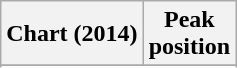<table class="wikitable plainrowheaders sortable">
<tr>
<th>Chart (2014)</th>
<th>Peak<br>position</th>
</tr>
<tr>
</tr>
<tr>
</tr>
<tr>
</tr>
<tr>
</tr>
<tr>
</tr>
</table>
